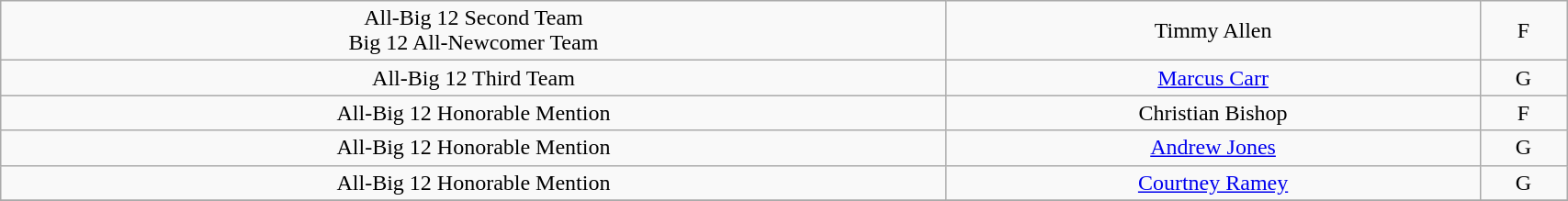<table class="wikitable" style="width: 90%;text-align: center;">
<tr align="center">
<td rowspan="1">All-Big 12 Second Team<br>Big 12 All-Newcomer Team</td>
<td>Timmy Allen</td>
<td>F</td>
</tr>
<tr>
<td rowspan="1">All-Big 12 Third Team</td>
<td><a href='#'>Marcus Carr</a></td>
<td>G</td>
</tr>
<tr>
<td rowspan="1">All-Big 12 Honorable Mention</td>
<td>Christian Bishop</td>
<td>F</td>
</tr>
<tr>
<td rowspan="1">All-Big 12 Honorable Mention</td>
<td><a href='#'>Andrew Jones</a></td>
<td>G</td>
</tr>
<tr>
<td rowspan="1">All-Big 12 Honorable Mention</td>
<td><a href='#'>Courtney Ramey</a></td>
<td>G</td>
</tr>
<tr>
</tr>
</table>
